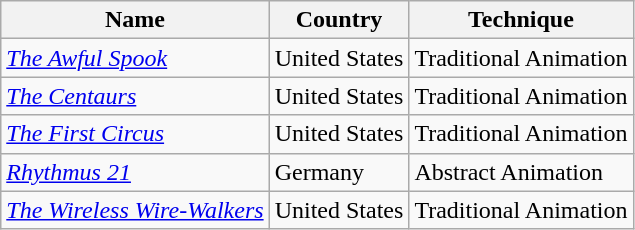<table class="wikitable sortable">
<tr>
<th>Name</th>
<th>Country</th>
<th>Technique</th>
</tr>
<tr>
<td><em><a href='#'>The Awful Spook</a></em></td>
<td>United States</td>
<td>Traditional Animation</td>
</tr>
<tr>
<td><em><a href='#'>The Centaurs</a></em></td>
<td>United States</td>
<td>Traditional Animation</td>
</tr>
<tr>
<td><em><a href='#'>The First Circus</a></em></td>
<td>United States</td>
<td>Traditional Animation</td>
</tr>
<tr>
<td><em><a href='#'>Rhythmus 21</a></em></td>
<td>Germany</td>
<td>Abstract Animation</td>
</tr>
<tr>
<td><em><a href='#'>The Wireless Wire-Walkers</a></em></td>
<td>United States</td>
<td>Traditional Animation</td>
</tr>
</table>
